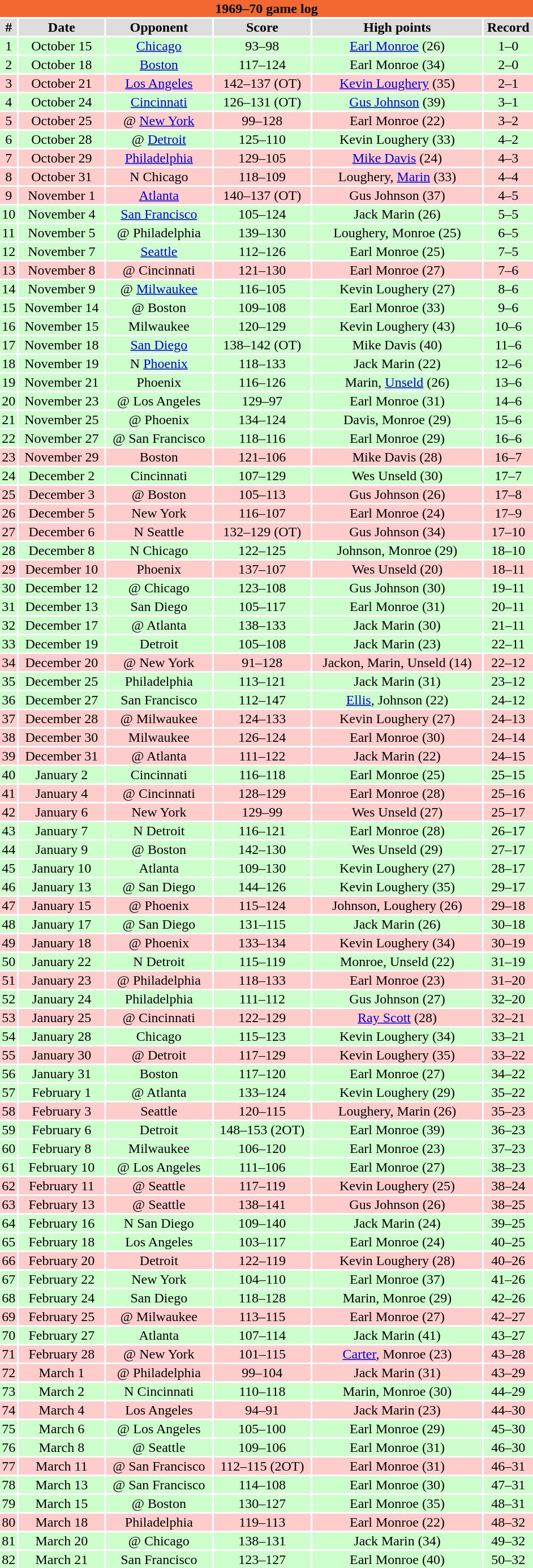<table class="toccolours collapsible" width=50% style="clear:both; margin:1.5em auto; text-align:center">
<tr>
<th colspan=11 style="background:#F36730; color:#000000;">1969–70 game log</th>
</tr>
<tr align="center" bgcolor="#dddddd">
<td><strong>#</strong></td>
<td><strong>Date</strong></td>
<td><strong>Opponent</strong></td>
<td><strong>Score</strong></td>
<td><strong>High points</strong></td>
<td><strong>Record</strong></td>
</tr>
<tr align="center" bgcolor="ccffcc">
<td>1</td>
<td>October 15</td>
<td><a href='#'>Chicago</a></td>
<td>93–98</td>
<td><a href='#'>Earl Monroe</a> (26)</td>
<td>1–0</td>
</tr>
<tr align="center" bgcolor="ccffcc">
<td>2</td>
<td>October 18</td>
<td><a href='#'>Boston</a></td>
<td>117–124</td>
<td>Earl Monroe (34)</td>
<td>2–0</td>
</tr>
<tr align="center" bgcolor="ffcccc">
<td>3</td>
<td>October 21</td>
<td><a href='#'>Los Angeles</a></td>
<td>142–137 (OT)</td>
<td><a href='#'>Kevin Loughery</a> (35)</td>
<td>2–1</td>
</tr>
<tr align="center" bgcolor="ccffcc">
<td>4</td>
<td>October 24</td>
<td><a href='#'>Cincinnati</a></td>
<td>126–131 (OT)</td>
<td><a href='#'>Gus Johnson</a> (39)</td>
<td>3–1</td>
</tr>
<tr align="center" bgcolor="ffcccc">
<td>5</td>
<td>October 25</td>
<td>@ <a href='#'>New York</a></td>
<td>99–128</td>
<td>Earl Monroe (22)</td>
<td>3–2</td>
</tr>
<tr align="center" bgcolor="ccffcc">
<td>6</td>
<td>October 28</td>
<td>@ <a href='#'>Detroit</a></td>
<td>125–110</td>
<td>Kevin Loughery (33)</td>
<td>4–2</td>
</tr>
<tr align="center" bgcolor="ffcccc">
<td>7</td>
<td>October 29</td>
<td><a href='#'>Philadelphia</a></td>
<td>129–105</td>
<td><a href='#'>Mike Davis</a> (24)</td>
<td>4–3</td>
</tr>
<tr align="center" bgcolor="ffcccc">
<td>8</td>
<td>October 31</td>
<td>N Chicago</td>
<td>118–109</td>
<td>Loughery, <a href='#'>Marin</a> (33)</td>
<td>4–4</td>
</tr>
<tr align="center" bgcolor="ffcccc">
<td>9</td>
<td>November 1</td>
<td><a href='#'>Atlanta</a></td>
<td>140–137 (OT)</td>
<td>Gus Johnson (37)</td>
<td>4–5</td>
</tr>
<tr align="center" bgcolor="ccffcc">
<td>10</td>
<td>November 4</td>
<td><a href='#'>San Francisco</a></td>
<td>105–124</td>
<td>Jack Marin (26)</td>
<td>5–5</td>
</tr>
<tr align="center" bgcolor="ccffcc">
<td>11</td>
<td>November 5</td>
<td>@ Philadelphia</td>
<td>139–130</td>
<td>Loughery, Monroe (25)</td>
<td>6–5</td>
</tr>
<tr align="center" bgcolor="ccffcc">
<td>12</td>
<td>November 7</td>
<td><a href='#'>Seattle</a></td>
<td>112–126</td>
<td>Earl Monroe (25)</td>
<td>7–5</td>
</tr>
<tr align="center" bgcolor="ffcccc">
<td>13</td>
<td>November 8</td>
<td>@ Cincinnati</td>
<td>121–130</td>
<td>Earl Monroe (27)</td>
<td>7–6</td>
</tr>
<tr align="center" bgcolor="ccffcc">
<td>14</td>
<td>November 9</td>
<td>@ <a href='#'>Milwaukee</a></td>
<td>116–105</td>
<td>Kevin Loughery (27)</td>
<td>8–6</td>
</tr>
<tr align="center" bgcolor="ccffcc">
<td>15</td>
<td>November 14</td>
<td>@ Boston</td>
<td>109–108</td>
<td>Earl Monroe (33)</td>
<td>9–6</td>
</tr>
<tr align="center" bgcolor="ccffcc">
<td>16</td>
<td>November 15</td>
<td>Milwaukee</td>
<td>120–129</td>
<td>Kevin Loughery (43)</td>
<td>10–6</td>
</tr>
<tr align="center" bgcolor="ccffcc">
<td>17</td>
<td>November 18</td>
<td><a href='#'>San Diego</a></td>
<td>138–142 (OT)</td>
<td>Mike Davis (40)</td>
<td>11–6</td>
</tr>
<tr align="center" bgcolor="ccffcc">
<td>18</td>
<td>November 19</td>
<td>N <a href='#'>Phoenix</a></td>
<td>118–133</td>
<td>Jack Marin (22)</td>
<td>12–6</td>
</tr>
<tr align="center" bgcolor="ccffcc">
<td>19</td>
<td>November 21</td>
<td>Phoenix</td>
<td>116–126</td>
<td>Marin, <a href='#'>Unseld</a> (26)</td>
<td>13–6</td>
</tr>
<tr align="center" bgcolor="ccffcc">
<td>20</td>
<td>November 23</td>
<td>@ Los Angeles</td>
<td>129–97</td>
<td>Earl Monroe (31)</td>
<td>14–6</td>
</tr>
<tr align="center" bgcolor="ccffcc">
<td>21</td>
<td>November 25</td>
<td>@ Phoenix</td>
<td>134–124</td>
<td>Davis, Monroe (29)</td>
<td>15–6</td>
</tr>
<tr align="center" bgcolor="ccffcc">
<td>22</td>
<td>November 27</td>
<td>@ San Francisco</td>
<td>118–116</td>
<td>Earl Monroe (29)</td>
<td>16–6</td>
</tr>
<tr align="center" bgcolor="ffcccc">
<td>23</td>
<td>November 29</td>
<td>Boston</td>
<td>121–106</td>
<td>Mike Davis (28)</td>
<td>16–7</td>
</tr>
<tr align="center" bgcolor="ccffcc">
<td>24</td>
<td>December 2</td>
<td>Cincinnati</td>
<td>107–129</td>
<td>Wes Unseld (30)</td>
<td>17–7</td>
</tr>
<tr align="center" bgcolor="ffcccc">
<td>25</td>
<td>December 3</td>
<td>@ Boston</td>
<td>105–113</td>
<td>Gus Johnson (26)</td>
<td>17–8</td>
</tr>
<tr align="center" bgcolor="ffcccc">
<td>26</td>
<td>December 5</td>
<td>New York</td>
<td>116–107</td>
<td>Earl Monroe (24)</td>
<td>17–9</td>
</tr>
<tr align="center" bgcolor="ffcccc">
<td>27</td>
<td>December 6</td>
<td>N Seattle</td>
<td>132–129 (OT)</td>
<td>Gus Johnson (34)</td>
<td>17–10</td>
</tr>
<tr align="center" bgcolor="ccffcc">
<td>28</td>
<td>December 8</td>
<td>N Chicago</td>
<td>122–125</td>
<td>Johnson, Monroe (29)</td>
<td>18–10</td>
</tr>
<tr align="center" bgcolor="ffcccc">
<td>29</td>
<td>December 10</td>
<td>Phoenix</td>
<td>137–107</td>
<td>Wes Unseld (20)</td>
<td>18–11</td>
</tr>
<tr align="center" bgcolor="ccffcc">
<td>30</td>
<td>December 12</td>
<td>@ Chicago</td>
<td>123–108</td>
<td>Gus Johnson (30)</td>
<td>19–11</td>
</tr>
<tr align="center" bgcolor="ccffcc">
<td>31</td>
<td>December 13</td>
<td>San Diego</td>
<td>105–117</td>
<td>Earl Monroe (31)</td>
<td>20–11</td>
</tr>
<tr align="center" bgcolor="ccffcc">
<td>32</td>
<td>December 17</td>
<td>@ Atlanta</td>
<td>138–133</td>
<td>Jack Marin (30)</td>
<td>21–11</td>
</tr>
<tr align="center" bgcolor="ccffcc">
<td>33</td>
<td>December 19</td>
<td>Detroit</td>
<td>105–108</td>
<td>Jack Marin (23)</td>
<td>22–11</td>
</tr>
<tr align="center" bgcolor="ffcccc">
<td>34</td>
<td>December 20</td>
<td>@ New York</td>
<td>91–128</td>
<td>Jackon, Marin, Unseld (14)</td>
<td>22–12</td>
</tr>
<tr align="center" bgcolor="ccffcc">
<td>35</td>
<td>December 25</td>
<td>Philadelphia</td>
<td>113–121</td>
<td>Jack Marin (31)</td>
<td>23–12</td>
</tr>
<tr align="center" bgcolor="ccffcc">
<td>36</td>
<td>December 27</td>
<td>San Francisco</td>
<td>112–147</td>
<td><a href='#'>Ellis</a>, Johnson (22)</td>
<td>24–12</td>
</tr>
<tr align="center" bgcolor="ffcccc">
<td>37</td>
<td>December 28</td>
<td>@ Milwaukee</td>
<td>124–133</td>
<td>Kevin Loughery (27)</td>
<td>24–13</td>
</tr>
<tr align="center" bgcolor="ffcccc">
<td>38</td>
<td>December 30</td>
<td>Milwaukee</td>
<td>126–124</td>
<td>Earl Monroe (30)</td>
<td>24–14</td>
</tr>
<tr align="center" bgcolor="ffcccc">
<td>39</td>
<td>December 31</td>
<td>@ Atlanta</td>
<td>111–122</td>
<td>Jack Marin (22)</td>
<td>24–15</td>
</tr>
<tr align="center" bgcolor="ccffcc">
<td>40</td>
<td>January 2</td>
<td>Cincinnati</td>
<td>116–118</td>
<td>Earl Monroe (25)</td>
<td>25–15</td>
</tr>
<tr align="center" bgcolor="ffcccc">
<td>41</td>
<td>January 4</td>
<td>@ Cincinnati</td>
<td>128–129</td>
<td>Earl Monroe (28)</td>
<td>25–16</td>
</tr>
<tr align="center" bgcolor="ffcccc">
<td>42</td>
<td>January 6</td>
<td>New York</td>
<td>129–99</td>
<td>Wes Unseld (27)</td>
<td>25–17</td>
</tr>
<tr align="center" bgcolor="ccffcc">
<td>43</td>
<td>January 7</td>
<td>N Detroit</td>
<td>116–121</td>
<td>Earl Monroe (28)</td>
<td>26–17</td>
</tr>
<tr align="center" bgcolor="ccffcc">
<td>44</td>
<td>January 9</td>
<td>@ Boston</td>
<td>142–130</td>
<td>Wes Unseld (29)</td>
<td>27–17</td>
</tr>
<tr align="center" bgcolor="ccffcc">
<td>45</td>
<td>January 10</td>
<td>Atlanta</td>
<td>109–130</td>
<td>Kevin Loughery (27)</td>
<td>28–17</td>
</tr>
<tr align="center" bgcolor="ccffcc">
<td>46</td>
<td>January 13</td>
<td>@ San Diego</td>
<td>144–126</td>
<td>Kevin Loughery (35)</td>
<td>29–17</td>
</tr>
<tr align="center" bgcolor="ffcccc">
<td>47</td>
<td>January 15</td>
<td>@ Phoenix</td>
<td>115–124</td>
<td>Johnson, Loughery (26)</td>
<td>29–18</td>
</tr>
<tr align="center" bgcolor="ccffcc">
<td>48</td>
<td>January 17</td>
<td>@ San Diego</td>
<td>131–115</td>
<td>Jack Marin (26)</td>
<td>30–18</td>
</tr>
<tr align="center" bgcolor="ffcccc">
<td>49</td>
<td>January 18</td>
<td>@ Phoenix</td>
<td>133–134</td>
<td>Kevin Loughery (34)</td>
<td>30–19</td>
</tr>
<tr align="center" bgcolor="ccffcc">
<td>50</td>
<td>January 22</td>
<td>N Detroit</td>
<td>115–119</td>
<td>Monroe, Unseld (22)</td>
<td>31–19</td>
</tr>
<tr align="center" bgcolor="ffcccc">
<td>51</td>
<td>January 23</td>
<td>@ Philadelphia</td>
<td>118–133</td>
<td>Earl Monroe (23)</td>
<td>31–20</td>
</tr>
<tr align="center" bgcolor="ccffcc">
<td>52</td>
<td>January 24</td>
<td>Philadelphia</td>
<td>111–112</td>
<td>Gus Johnson (27)</td>
<td>32–20</td>
</tr>
<tr align="center" bgcolor="ffcccc">
<td>53</td>
<td>January 25</td>
<td>@ Cincinnati</td>
<td>122–129</td>
<td><a href='#'>Ray Scott</a> (28)</td>
<td>32–21</td>
</tr>
<tr align="center" bgcolor="ccffcc">
<td>54</td>
<td>January 28</td>
<td>Chicago</td>
<td>115–123</td>
<td>Kevin Loughery (34)</td>
<td>33–21</td>
</tr>
<tr align="center" bgcolor="ffcccc">
<td>55</td>
<td>January 30</td>
<td>@ Detroit</td>
<td>117–129</td>
<td>Kevin Loughery (35)</td>
<td>33–22</td>
</tr>
<tr align="center" bgcolor="ccffcc">
<td>56</td>
<td>January 31</td>
<td>Boston</td>
<td>117–120</td>
<td>Earl Monroe (27)</td>
<td>34–22</td>
</tr>
<tr align="center" bgcolor="ccffcc">
<td>57</td>
<td>February 1</td>
<td>@ Atlanta</td>
<td>133–124</td>
<td>Kevin Loughery (29)</td>
<td>35–22</td>
</tr>
<tr align="center" bgcolor="ffcccc">
<td>58</td>
<td>February 3</td>
<td>Seattle</td>
<td>120–115</td>
<td>Loughery, Marin (26)</td>
<td>35–23</td>
</tr>
<tr align="center" bgcolor="ccffcc">
<td>59</td>
<td>February 6</td>
<td>Detroit</td>
<td>148–153 (2OT)</td>
<td>Earl Monroe (39)</td>
<td>36–23</td>
</tr>
<tr align="center" bgcolor="ccffcc">
<td>60</td>
<td>February 8</td>
<td>Milwaukee</td>
<td>106–120</td>
<td>Earl Monroe (23)</td>
<td>37–23</td>
</tr>
<tr align="center" bgcolor="ccffcc">
<td>61</td>
<td>February 10</td>
<td>@ Los Angeles</td>
<td>111–106</td>
<td>Earl Monroe (27)</td>
<td>38–23</td>
</tr>
<tr align="center" bgcolor="ffcccc">
<td>62</td>
<td>February 11</td>
<td>@ Seattle</td>
<td>117–119</td>
<td>Kevin Loughery (25)</td>
<td>38–24</td>
</tr>
<tr align="center" bgcolor="ffcccc">
<td>63</td>
<td>February 13</td>
<td>@ Seattle</td>
<td>138–141</td>
<td>Gus Johnson (26)</td>
<td>38–25</td>
</tr>
<tr align="center" bgcolor="ccffcc">
<td>64</td>
<td>February 16</td>
<td>N San Diego</td>
<td>109–140</td>
<td>Jack Marin (24)</td>
<td>39–25</td>
</tr>
<tr align="center" bgcolor="ccffcc">
<td>65</td>
<td>February 18</td>
<td>Los Angeles</td>
<td>103–117</td>
<td>Earl Monroe (24)</td>
<td>40–25</td>
</tr>
<tr align="center" bgcolor="ffcccc">
<td>66</td>
<td>February 20</td>
<td>Detroit</td>
<td>122–119</td>
<td>Kevin Loughery (28)</td>
<td>40–26</td>
</tr>
<tr align="center" bgcolor="ccffcc">
<td>67</td>
<td>February 22</td>
<td>New York</td>
<td>104–110</td>
<td>Earl Monroe (37)</td>
<td>41–26</td>
</tr>
<tr align="center" bgcolor="ccffcc">
<td>68</td>
<td>February 24</td>
<td>San Diego</td>
<td>118–128</td>
<td>Marin, Monroe (29)</td>
<td>42–26</td>
</tr>
<tr align="center" bgcolor="ffcccc">
<td>69</td>
<td>February 25</td>
<td>@ Milwaukee</td>
<td>113–115</td>
<td>Earl Monroe (27)</td>
<td>42–27</td>
</tr>
<tr align="center" bgcolor="ccffcc">
<td>70</td>
<td>February 27</td>
<td>Atlanta</td>
<td>107–114</td>
<td>Jack Marin (41)</td>
<td>43–27</td>
</tr>
<tr align="center" bgcolor="ffcccc">
<td>71</td>
<td>February 28</td>
<td>@ New York</td>
<td>101–115</td>
<td><a href='#'>Carter</a>, Monroe (23)</td>
<td>43–28</td>
</tr>
<tr align="center" bgcolor="ffcccc">
<td>72</td>
<td>March 1</td>
<td>@ Philadelphia</td>
<td>99–104</td>
<td>Jack Marin (31)</td>
<td>43–29</td>
</tr>
<tr align="center" bgcolor="ccffcc">
<td>73</td>
<td>March 2</td>
<td>N Cincinnati</td>
<td>110–118</td>
<td>Marin, Monroe (30)</td>
<td>44–29</td>
</tr>
<tr align="center" bgcolor="ffcccc">
<td>74</td>
<td>March 4</td>
<td>Los Angeles</td>
<td>94–91</td>
<td>Jack Marin (23)</td>
<td>44–30</td>
</tr>
<tr align="center" bgcolor="ccffcc">
<td>75</td>
<td>March 6</td>
<td>@ Los Angeles</td>
<td>105–100</td>
<td>Earl Monroe (29)</td>
<td>45–30</td>
</tr>
<tr align="center" bgcolor="ccffcc">
<td>76</td>
<td>March 8</td>
<td>@ Seattle</td>
<td>109–106</td>
<td>Earl Monroe (31)</td>
<td>46–30</td>
</tr>
<tr align="center" bgcolor="ffcccc">
<td>77</td>
<td>March 11</td>
<td>@ San Francisco</td>
<td>112–115 (2OT)</td>
<td>Earl Monroe (31)</td>
<td>46–31</td>
</tr>
<tr align="center" bgcolor="ccffcc">
<td>78</td>
<td>March 13</td>
<td>@ San Francisco</td>
<td>114–108</td>
<td>Earl Monroe (30)</td>
<td>47–31</td>
</tr>
<tr align="center" bgcolor="ccffcc">
<td>79</td>
<td>March 15</td>
<td>@ Boston</td>
<td>130–127</td>
<td>Earl Monroe (35)</td>
<td>48–31</td>
</tr>
<tr align="center" bgcolor="ffcccc">
<td>80</td>
<td>March 18</td>
<td>Philadelphia</td>
<td>119–113</td>
<td>Earl Monroe (22)</td>
<td>48–32</td>
</tr>
<tr align="center" bgcolor="ccffcc">
<td>81</td>
<td>March 20</td>
<td>@ Chicago</td>
<td>138–131</td>
<td>Jack Marin (34)</td>
<td>49–32</td>
</tr>
<tr align="center" bgcolor="ccffcc">
<td>82</td>
<td>March 21</td>
<td>San Francisco</td>
<td>123–127</td>
<td>Earl Monroe (40)</td>
<td>50–32</td>
</tr>
</table>
